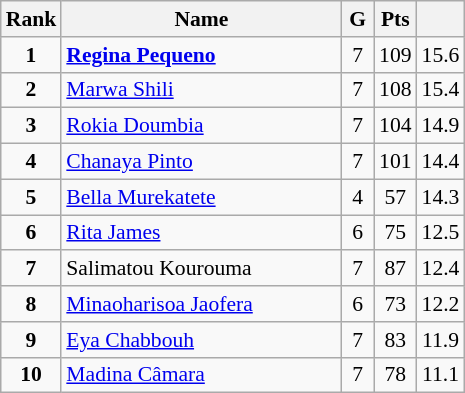<table class="wikitable" style="text-align:center; font-size:90%;">
<tr>
<th width=10px>Rank</th>
<th width=180px>Name</th>
<th width=15px>G</th>
<th width=10px>Pts</th>
<th width=10px></th>
</tr>
<tr>
<td><strong>1</strong></td>
<td align=left> <strong><a href='#'>Regina Pequeno</a></strong></td>
<td>7</td>
<td>109</td>
<td>15.6</td>
</tr>
<tr>
<td><strong>2</strong></td>
<td align=left> <a href='#'>Marwa Shili</a></td>
<td>7</td>
<td>108</td>
<td>15.4</td>
</tr>
<tr>
<td><strong>3</strong></td>
<td align=left> <a href='#'>Rokia Doumbia</a></td>
<td>7</td>
<td>104</td>
<td>14.9</td>
</tr>
<tr>
<td><strong>4</strong></td>
<td align=left> <a href='#'>Chanaya Pinto</a></td>
<td>7</td>
<td>101</td>
<td>14.4</td>
</tr>
<tr>
<td><strong>5</strong></td>
<td align=left> <a href='#'>Bella Murekatete</a></td>
<td>4</td>
<td>57</td>
<td>14.3</td>
</tr>
<tr>
<td><strong>6</strong></td>
<td align=left> <a href='#'>Rita James</a></td>
<td>6</td>
<td>75</td>
<td>12.5</td>
</tr>
<tr>
<td><strong>7</strong></td>
<td align=left> Salimatou Kourouma</td>
<td>7</td>
<td>87</td>
<td>12.4</td>
</tr>
<tr>
<td><strong>8</strong></td>
<td align=left> <a href='#'>Minaoharisoa Jaofera</a></td>
<td>6</td>
<td>73</td>
<td>12.2</td>
</tr>
<tr>
<td><strong>9</strong></td>
<td align=left> <a href='#'>Eya Chabbouh</a></td>
<td>7</td>
<td>83</td>
<td>11.9</td>
</tr>
<tr>
<td><strong>10</strong></td>
<td align=left> <a href='#'>Madina Câmara</a></td>
<td>7</td>
<td>78</td>
<td>11.1</td>
</tr>
</table>
